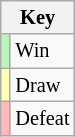<table class="wikitable" style="font-size: 85%">
<tr>
<th colspan="2">Key</th>
</tr>
<tr>
<td bgcolor=#BBF3BB></td>
<td>Win</td>
</tr>
<tr>
<td bgcolor=#FFFFBB></td>
<td>Draw</td>
</tr>
<tr>
<td bgcolor=#FFBBBB></td>
<td>Defeat</td>
</tr>
</table>
